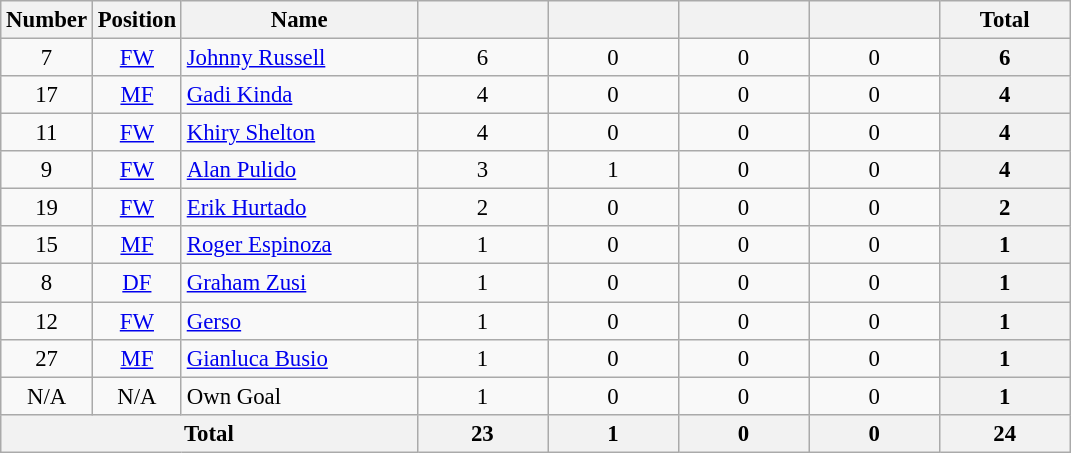<table class="wikitable sortable" style="font-size: 95%; text-align: center;">
<tr>
<th width="40">Number</th>
<th width="40">Position</th>
<th width="150">Name</th>
<th width="80"></th>
<th width="80"></th>
<th width="80"></th>
<th width="80"></th>
<th width="80"><strong>Total</strong></th>
</tr>
<tr>
<td>7</td>
<td><a href='#'>FW</a></td>
<td align="left"> <a href='#'>Johnny Russell</a></td>
<td>6</td>
<td>0</td>
<td>0</td>
<td>0</td>
<th>6</th>
</tr>
<tr>
<td>17</td>
<td><a href='#'>MF</a></td>
<td align="left"><a href='#'>Gadi Kinda</a></td>
<td>4</td>
<td>0</td>
<td>0</td>
<td>0</td>
<th>4</th>
</tr>
<tr>
<td>11</td>
<td><a href='#'>FW</a></td>
<td align="left"> <a href='#'>Khiry Shelton</a></td>
<td>4</td>
<td>0</td>
<td>0</td>
<td>0</td>
<th>4</th>
</tr>
<tr>
<td>9</td>
<td><a href='#'>FW</a></td>
<td align="left"> <a href='#'>Alan Pulido</a></td>
<td>3</td>
<td>1</td>
<td>0</td>
<td>0</td>
<th>4</th>
</tr>
<tr>
<td>19</td>
<td><a href='#'>FW</a></td>
<td align="left"> <a href='#'>Erik Hurtado</a></td>
<td>2</td>
<td>0</td>
<td>0</td>
<td>0</td>
<th>2</th>
</tr>
<tr>
<td>15</td>
<td><a href='#'>MF</a></td>
<td align="left"> <a href='#'>Roger Espinoza</a></td>
<td>1</td>
<td>0</td>
<td>0</td>
<td>0</td>
<th>1</th>
</tr>
<tr>
<td>8</td>
<td><a href='#'>DF</a></td>
<td align="left"> <a href='#'>Graham Zusi</a></td>
<td>1</td>
<td>0</td>
<td>0</td>
<td>0</td>
<th>1</th>
</tr>
<tr>
<td>12</td>
<td><a href='#'>FW</a></td>
<td align="left"> <a href='#'>Gerso</a></td>
<td>1</td>
<td>0</td>
<td>0</td>
<td>0</td>
<th>1</th>
</tr>
<tr>
<td>27</td>
<td><a href='#'>MF</a></td>
<td align="left"> <a href='#'>Gianluca Busio</a></td>
<td>1</td>
<td>0</td>
<td>0</td>
<td>0</td>
<th>1</th>
</tr>
<tr>
<td>N/A</td>
<td>N/A</td>
<td align="left">Own Goal</td>
<td>1</td>
<td>0</td>
<td>0</td>
<td>0</td>
<th>1</th>
</tr>
<tr>
<th colspan="3">Total</th>
<th>23</th>
<th>1</th>
<th>0</th>
<th>0</th>
<th>24</th>
</tr>
</table>
